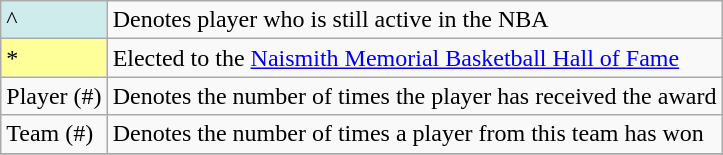<table class="wikitable">
<tr>
<td style="background-color:#CFECEC;">^</td>
<td>Denotes player who is still active in the NBA</td>
</tr>
<tr>
<td style="background-color:#FFFF99">*</td>
<td>Elected to the <a href='#'>Naismith Memorial Basketball Hall of Fame</a></td>
</tr>
<tr>
<td>Player (#)</td>
<td>Denotes the number of times the player has received the award</td>
</tr>
<tr>
<td>Team (#)</td>
<td>Denotes the number of times a player from this team has won</td>
</tr>
<tr>
</tr>
</table>
